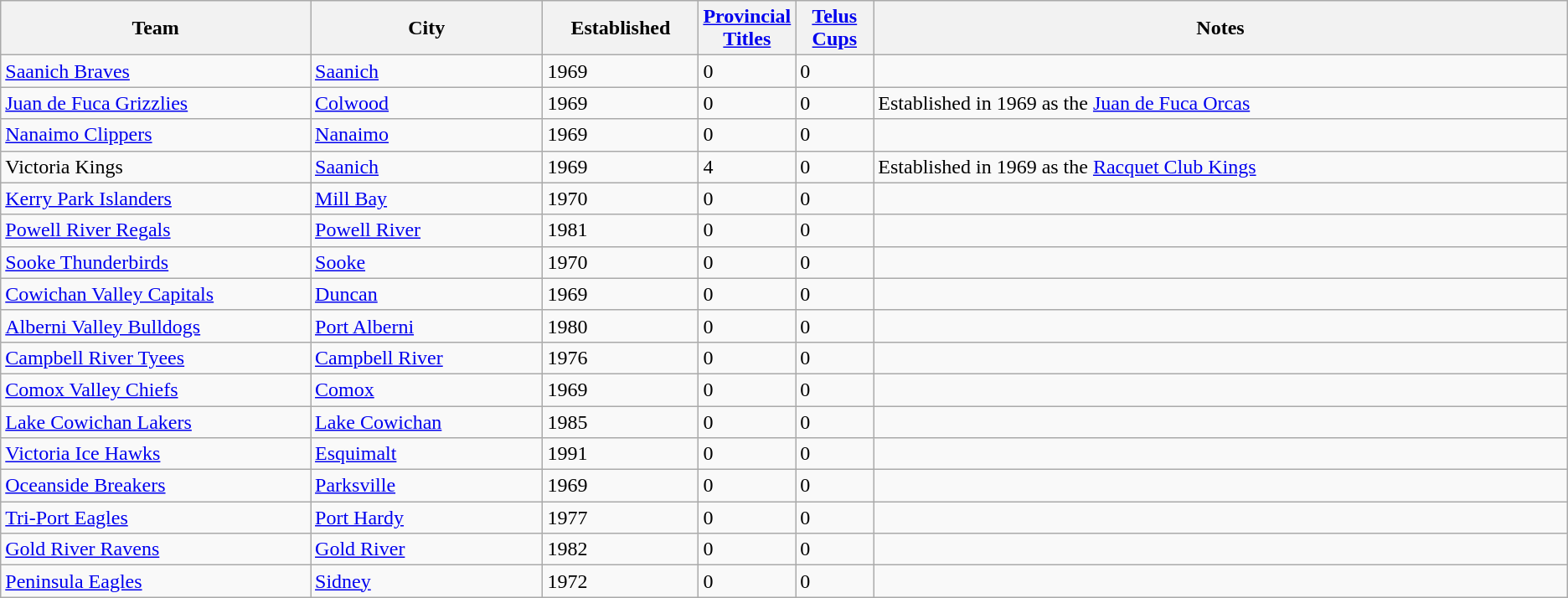<table class="wikitable">
<tr>
<th bgcolor="#DDDDFF" width="20%">Team</th>
<th bgcolor="#DDDDFF" width="15%">City</th>
<th bgcolor="#DDDDFF" width="10%">Established</th>
<th bgcolor="#DDDDFF" width="5%"><a href='#'>Provincial Titles</a></th>
<th bgcolor="#DDDDFF" width="5%"><a href='#'>Telus Cups</a></th>
<th bgcolor="#DDDDFF" width="45%">Notes</th>
</tr>
<tr>
<td><a href='#'>Saanich Braves</a></td>
<td><a href='#'>Saanich</a></td>
<td>1969</td>
<td>0</td>
<td>0</td>
</tr>
<tr>
<td><a href='#'>Juan de Fuca Grizzlies</a></td>
<td><a href='#'>Colwood</a></td>
<td>1969</td>
<td>0</td>
<td>0</td>
<td>Established in 1969 as the <a href='#'>Juan de Fuca Orcas</a></td>
</tr>
<tr>
<td><a href='#'>Nanaimo Clippers</a></td>
<td><a href='#'>Nanaimo</a></td>
<td>1969</td>
<td>0</td>
<td>0</td>
<td></td>
</tr>
<tr>
<td>Victoria Kings</td>
<td><a href='#'>Saanich</a></td>
<td>1969</td>
<td>4</td>
<td>0</td>
<td>Established in 1969 as the <a href='#'>Racquet Club Kings</a></td>
</tr>
<tr>
<td><a href='#'>Kerry Park Islanders</a></td>
<td><a href='#'>Mill Bay</a></td>
<td>1970</td>
<td>0</td>
<td>0</td>
<td></td>
</tr>
<tr>
<td><a href='#'>Powell River Regals</a></td>
<td><a href='#'>Powell River</a></td>
<td>1981</td>
<td>0</td>
<td>0</td>
<td></td>
</tr>
<tr>
<td><a href='#'>Sooke Thunderbirds</a></td>
<td><a href='#'>Sooke</a></td>
<td>1970</td>
<td>0</td>
<td>0</td>
<td></td>
</tr>
<tr>
<td><a href='#'>Cowichan Valley Capitals</a></td>
<td><a href='#'>Duncan</a></td>
<td>1969</td>
<td>0</td>
<td>0</td>
<td></td>
</tr>
<tr>
<td><a href='#'>Alberni Valley Bulldogs</a></td>
<td><a href='#'>Port Alberni</a></td>
<td>1980</td>
<td>0</td>
<td>0</td>
<td></td>
</tr>
<tr>
<td><a href='#'>Campbell River Tyees</a></td>
<td><a href='#'>Campbell River</a></td>
<td>1976</td>
<td>0</td>
<td>0</td>
<td></td>
</tr>
<tr>
<td><a href='#'>Comox Valley Chiefs</a></td>
<td><a href='#'>Comox</a></td>
<td>1969</td>
<td>0</td>
<td>0</td>
<td></td>
</tr>
<tr>
<td><a href='#'>Lake Cowichan Lakers</a></td>
<td><a href='#'>Lake Cowichan</a></td>
<td>1985</td>
<td>0</td>
<td>0</td>
<td></td>
</tr>
<tr>
<td><a href='#'>Victoria Ice Hawks</a></td>
<td><a href='#'>Esquimalt</a></td>
<td>1991</td>
<td>0</td>
<td>0</td>
<td></td>
</tr>
<tr>
<td><a href='#'>Oceanside Breakers</a></td>
<td><a href='#'>Parksville</a></td>
<td>1969</td>
<td>0</td>
<td>0</td>
<td></td>
</tr>
<tr>
<td><a href='#'>Tri-Port Eagles</a></td>
<td><a href='#'>Port Hardy</a></td>
<td>1977</td>
<td>0</td>
<td>0</td>
<td></td>
</tr>
<tr>
<td><a href='#'>Gold River Ravens</a></td>
<td><a href='#'>Gold River</a></td>
<td>1982</td>
<td>0</td>
<td>0</td>
<td></td>
</tr>
<tr>
<td><a href='#'>Peninsula Eagles</a></td>
<td><a href='#'>Sidney</a></td>
<td>1972</td>
<td>0</td>
<td>0</td>
<td></td>
</tr>
</table>
